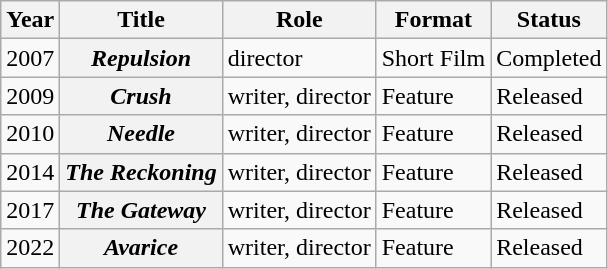<table class="wikitable sortable plainrowheaders">
<tr>
<th scope="col">Year</th>
<th scope="col">Title</th>
<th scope="col">Role</th>
<th scope="col">Format</th>
<th scope="col" class="unsortable">Status</th>
</tr>
<tr>
<td style="text-align:center;">2007</td>
<th scope="row"><em>Repulsion</em></th>
<td>director</td>
<td>Short Film</td>
<td>Completed</td>
</tr>
<tr>
<td style="text-align:center;">2009</td>
<th scope="row"><em>Crush</em></th>
<td>writer, director</td>
<td>Feature</td>
<td>Released</td>
</tr>
<tr>
<td style="text-align:center;">2010</td>
<th scope="row"><em>Needle</em></th>
<td>writer, director</td>
<td>Feature</td>
<td>Released</td>
</tr>
<tr>
<td style="text-align:center;">2014</td>
<th scope="row"><em>The Reckoning</em></th>
<td>writer, director</td>
<td>Feature</td>
<td>Released</td>
</tr>
<tr>
<td style="text-align:center;">2017</td>
<th scope="row"><em>The Gateway</em></th>
<td>writer, director</td>
<td>Feature</td>
<td>Released</td>
</tr>
<tr>
<td style="text-align:center;">2022</td>
<th scope="row"><em>Avarice</em></th>
<td>writer, director</td>
<td>Feature</td>
<td>Released</td>
</tr>
</table>
